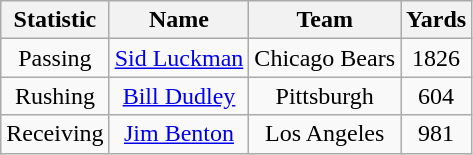<table class="wikitable">
<tr>
<th>Statistic</th>
<th>Name</th>
<th>Team</th>
<th>Yards</th>
</tr>
<tr align="center">
<td>Passing</td>
<td><a href='#'>Sid Luckman</a></td>
<td>Chicago Bears</td>
<td>1826</td>
</tr>
<tr align="center">
<td>Rushing</td>
<td><a href='#'>Bill Dudley</a></td>
<td>Pittsburgh</td>
<td>604</td>
</tr>
<tr align="center">
<td>Receiving</td>
<td><a href='#'>Jim Benton</a></td>
<td>Los Angeles</td>
<td>981</td>
</tr>
</table>
